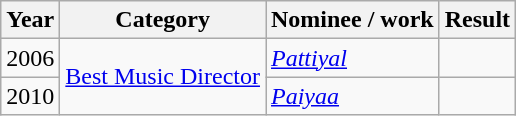<table class="wikitable">
<tr>
<th>Year</th>
<th>Category</th>
<th>Nominee / work</th>
<th>Result</th>
</tr>
<tr>
<td>2006</td>
<td rowspan="2"><a href='#'>Best Music Director</a></td>
<td><em><a href='#'>Pattiyal</a></em></td>
<td></td>
</tr>
<tr>
<td>2010</td>
<td><em><a href='#'>Paiyaa</a></em></td>
<td></td>
</tr>
</table>
